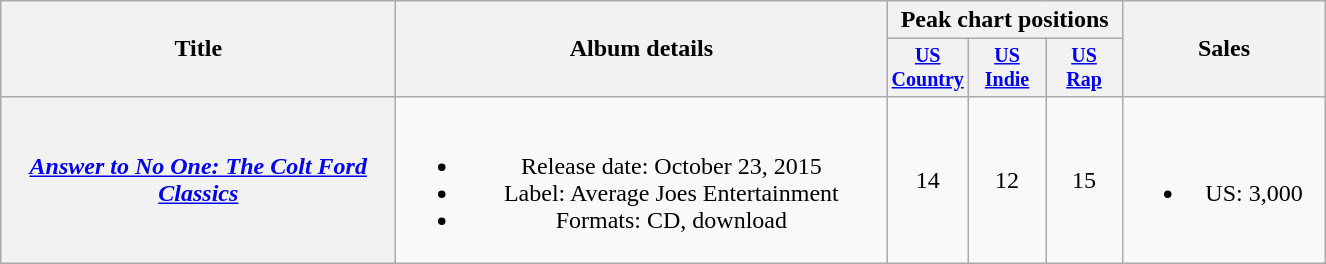<table class="wikitable plainrowheaders" style="text-align:center;">
<tr>
<th rowspan="2" style="width:16em;">Title</th>
<th rowspan="2" style="width:20em;">Album details</th>
<th colspan="3">Peak chart positions</th>
<th rowspan="2" style="width:8em;">Sales</th>
</tr>
<tr style="font-size:smaller;">
<th style="width:45px;"><a href='#'>US Country</a><br></th>
<th style="width:45px;"><a href='#'>US<br>Indie</a><br></th>
<th style="width:45px;"><a href='#'>US<br>Rap</a><br></th>
</tr>
<tr>
<th scope="row"><em><a href='#'>Answer to No One: The Colt Ford Classics</a></em></th>
<td><br><ul><li>Release date: October 23, 2015</li><li>Label: Average Joes Entertainment</li><li>Formats: CD, download</li></ul></td>
<td>14</td>
<td>12</td>
<td>15</td>
<td><br><ul><li>US: 3,000</li></ul></td>
</tr>
</table>
